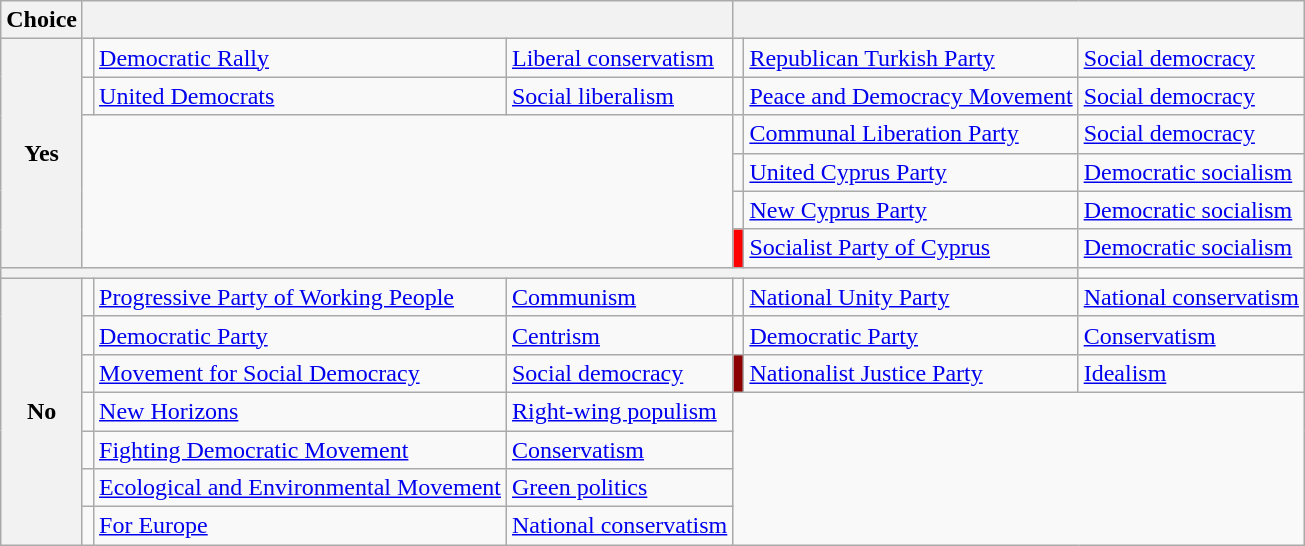<table class="wikitable">
<tr>
<th>Choice</th>
<th colspan=3></th>
<th colspan=3></th>
</tr>
<tr>
<th rowspan=6> Yes</th>
<td bgcolor=></td>
<td><a href='#'>Democratic Rally</a></td>
<td><a href='#'>Liberal conservatism</a></td>
<td bgcolor=></td>
<td><a href='#'>Republican Turkish Party</a></td>
<td><a href='#'>Social democracy</a></td>
</tr>
<tr>
<td bgcolor=></td>
<td><a href='#'>United Democrats</a></td>
<td><a href='#'>Social liberalism</a></td>
<td bgcolor=></td>
<td><a href='#'>Peace and Democracy Movement</a></td>
<td><a href='#'>Social democracy</a></td>
</tr>
<tr>
<td colspan=3 rowspan=4></td>
<td bgcolor=></td>
<td><a href='#'>Communal Liberation Party</a></td>
<td><a href='#'>Social democracy</a></td>
</tr>
<tr>
<td bgcolor=></td>
<td><a href='#'>United Cyprus Party</a></td>
<td><a href='#'>Democratic socialism</a></td>
</tr>
<tr>
<td bgcolor=></td>
<td><a href='#'>New Cyprus Party</a></td>
<td><a href='#'>Democratic socialism</a></td>
</tr>
<tr>
<td bgcolor=red></td>
<td><a href='#'>Socialist Party of Cyprus</a></td>
<td><a href='#'>Democratic socialism</a></td>
</tr>
<tr>
<th colspan=6></th>
</tr>
<tr>
<th rowspan=7> No</th>
<td bgcolor=></td>
<td><a href='#'>Progressive Party of Working People</a></td>
<td><a href='#'>Communism</a></td>
<td bgcolor=></td>
<td><a href='#'>National Unity Party</a></td>
<td><a href='#'>National conservatism</a></td>
</tr>
<tr>
<td bgcolor=></td>
<td><a href='#'>Democratic Party</a></td>
<td><a href='#'>Centrism</a></td>
<td bgcolor=></td>
<td><a href='#'>Democratic Party</a></td>
<td><a href='#'>Conservatism</a></td>
</tr>
<tr>
<td bgcolor=></td>
<td><a href='#'>Movement for Social Democracy</a></td>
<td><a href='#'>Social democracy</a></td>
<td bgcolor=darkred></td>
<td><a href='#'>Nationalist Justice Party</a></td>
<td><a href='#'>Idealism</a></td>
</tr>
<tr>
<td bgcolor=></td>
<td><a href='#'>New Horizons</a></td>
<td><a href='#'>Right-wing populism</a></td>
</tr>
<tr>
<td bgcolor=></td>
<td><a href='#'>Fighting Democratic Movement</a></td>
<td><a href='#'>Conservatism</a></td>
</tr>
<tr>
<td bgcolor=></td>
<td><a href='#'>Ecological and Environmental Movement</a></td>
<td><a href='#'>Green politics</a></td>
</tr>
<tr>
<td bgcolor=></td>
<td><a href='#'>For Europe</a></td>
<td><a href='#'>National conservatism</a></td>
</tr>
</table>
